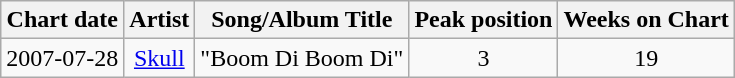<table class="wikitable sortable" style="text-align:center">
<tr>
<th>Chart date</th>
<th>Artist</th>
<th>Song/Album Title</th>
<th>Peak position</th>
<th>Weeks on Chart</th>
</tr>
<tr>
<td>2007-07-28</td>
<td><a href='#'>Skull</a></td>
<td>"Boom Di Boom Di"</td>
<td>3</td>
<td>19</td>
</tr>
</table>
